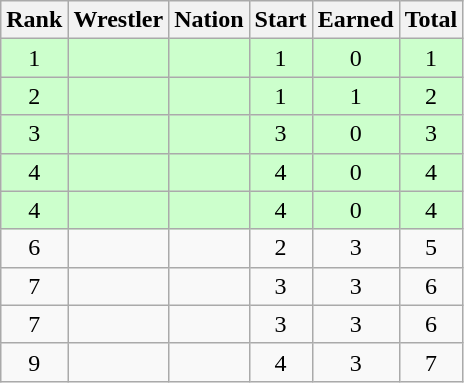<table class="wikitable sortable" style="text-align:center;">
<tr>
<th>Rank</th>
<th>Wrestler</th>
<th>Nation</th>
<th>Start</th>
<th>Earned</th>
<th>Total</th>
</tr>
<tr style="background:#cfc;">
<td>1</td>
<td align=left></td>
<td align=left></td>
<td>1</td>
<td>0</td>
<td>1</td>
</tr>
<tr style="background:#cfc;">
<td>2</td>
<td align=left></td>
<td align=left></td>
<td>1</td>
<td>1</td>
<td>2</td>
</tr>
<tr style="background:#cfc;">
<td>3</td>
<td align=left></td>
<td align=left></td>
<td>3</td>
<td>0</td>
<td>3</td>
</tr>
<tr style="background:#cfc;">
<td>4</td>
<td align=left></td>
<td align=left></td>
<td>4</td>
<td>0</td>
<td>4</td>
</tr>
<tr style="background:#cfc;">
<td>4</td>
<td align=left></td>
<td align=left></td>
<td>4</td>
<td>0</td>
<td>4</td>
</tr>
<tr>
<td>6</td>
<td align=left></td>
<td align=left></td>
<td>2</td>
<td>3</td>
<td>5</td>
</tr>
<tr>
<td>7</td>
<td align=left></td>
<td align=left></td>
<td>3</td>
<td>3</td>
<td>6</td>
</tr>
<tr>
<td>7</td>
<td align=left></td>
<td align=left></td>
<td>3</td>
<td>3</td>
<td>6</td>
</tr>
<tr>
<td>9</td>
<td align=left></td>
<td align=left></td>
<td>4</td>
<td>3</td>
<td>7</td>
</tr>
</table>
